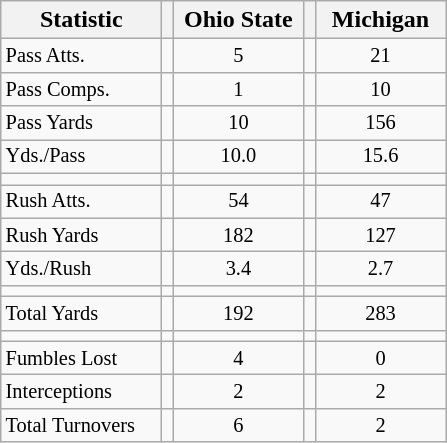<table class="wikitable">
<tr>
<th scope="col" align="left" width="100px">Statistic</th>
<th></th>
<th scope="col" text-align="center" width="80px">Ohio State</th>
<th></th>
<th scope="col" text-align="center" width="80px">Michigan</th>
</tr>
<tr>
<td style="font-size:85%;">Pass Atts.</td>
<td></td>
<td style="text-align: center; font-size:85%;">5</td>
<td></td>
<td style="text-align: center; font-size:85%;">21</td>
</tr>
<tr>
<td style="font-size:85%;">Pass Comps.</td>
<td></td>
<td style="text-align: center; font-size:85%;">1</td>
<td></td>
<td style="text-align: center; font-size:85%;">10</td>
</tr>
<tr>
<td style="font-size:85%;">Pass Yards</td>
<td></td>
<td style="text-align: center; font-size:85%;">10</td>
<td></td>
<td style="text-align: center; font-size:85%;">156</td>
</tr>
<tr>
<td style="font-size:85%;">Yds./Pass</td>
<td></td>
<td style="text-align: center; font-size:85%;">10.0</td>
<td></td>
<td style="text-align: center; font-size:85%;">15.6</td>
</tr>
<tr>
<td></td>
<td></td>
<td></td>
<td></td>
<td></td>
</tr>
<tr>
<td style="font-size:85%;">Rush Atts.</td>
<td></td>
<td style="text-align: center; font-size:85%;">54</td>
<td></td>
<td style="text-align: center; font-size:85%;">47</td>
</tr>
<tr>
<td style="font-size:85%;">Rush Yards</td>
<td></td>
<td style="text-align: center; font-size:85%;">182</td>
<td></td>
<td style="text-align: center; font-size:85%;">127</td>
</tr>
<tr>
<td style="font-size:85%;">Yds./Rush</td>
<td></td>
<td style="text-align: center; font-size:85%;">3.4</td>
<td></td>
<td style="text-align: center; font-size:85%;">2.7</td>
</tr>
<tr>
<td></td>
<td></td>
<td></td>
<td></td>
<td></td>
</tr>
<tr>
<td style="font-size:85%;">Total Yards</td>
<td></td>
<td style="text-align: center; font-size:85%;">192</td>
<td></td>
<td style="text-align: center; font-size:85%;">283</td>
</tr>
<tr>
<td></td>
<td></td>
<td></td>
<td></td>
<td></td>
</tr>
<tr>
<td style="font-size:85%;">Fumbles Lost</td>
<td></td>
<td style="text-align: center; font-size:85%;">4</td>
<td></td>
<td style="text-align: center; font-size:85%;">0</td>
</tr>
<tr>
<td style="font-size:85%;">Interceptions</td>
<td></td>
<td style="text-align: center; font-size:85%;">2</td>
<td></td>
<td style="text-align: center; font-size:85%;">2</td>
</tr>
<tr>
<td style="font-size:85%;">Total Turnovers</td>
<td></td>
<td style="text-align: center; font-size:85%;">6</td>
<td></td>
<td style="text-align: center; font-size:85%;">2</td>
</tr>
</table>
